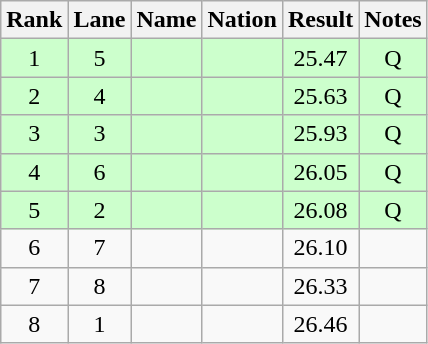<table class="wikitable" style="text-align:center">
<tr>
<th>Rank</th>
<th>Lane</th>
<th>Name</th>
<th>Nation</th>
<th>Result</th>
<th>Notes</th>
</tr>
<tr bgcolor=ccffcc>
<td>1</td>
<td>5</td>
<td align="left"></td>
<td align="left"></td>
<td>25.47</td>
<td>Q</td>
</tr>
<tr bgcolor=ccffcc>
<td>2</td>
<td>4</td>
<td align="left"></td>
<td align="left"></td>
<td>25.63</td>
<td>Q</td>
</tr>
<tr bgcolor=ccffcc>
<td>3</td>
<td>3</td>
<td align="left"></td>
<td align="left"></td>
<td>25.93</td>
<td>Q</td>
</tr>
<tr bgcolor=ccffcc>
<td>4</td>
<td>6</td>
<td align="left"></td>
<td align="left"></td>
<td>26.05</td>
<td>Q</td>
</tr>
<tr bgcolor=ccffcc>
<td>5</td>
<td>2</td>
<td align="left"></td>
<td align="left"></td>
<td>26.08</td>
<td>Q</td>
</tr>
<tr>
<td>6</td>
<td>7</td>
<td align="left"></td>
<td align="left"></td>
<td>26.10</td>
<td></td>
</tr>
<tr>
<td>7</td>
<td>8</td>
<td align="left"></td>
<td align="left"></td>
<td>26.33</td>
<td></td>
</tr>
<tr>
<td>8</td>
<td>1</td>
<td align="left"></td>
<td align="left"></td>
<td>26.46</td>
<td></td>
</tr>
</table>
